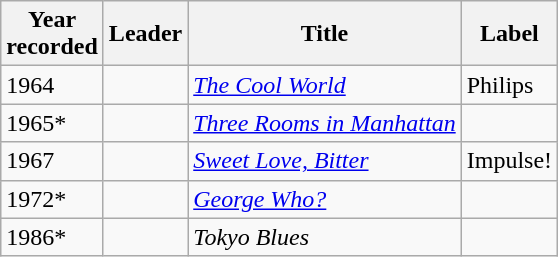<table class="wikitable sortable">
<tr>
<th>Year <br>recorded</th>
<th>Leader</th>
<th>Title</th>
<th>Label</th>
</tr>
<tr>
<td>1964</td>
<td></td>
<td><em><a href='#'>The Cool World</a></em></td>
<td>Philips</td>
</tr>
<tr>
<td>1965*</td>
<td></td>
<td><em><a href='#'>Three Rooms in Manhattan</a></em></td>
<td></td>
</tr>
<tr>
<td>1967</td>
<td></td>
<td><em><a href='#'>Sweet Love, Bitter</a></em></td>
<td>Impulse!</td>
</tr>
<tr>
<td>1972*</td>
<td></td>
<td><em><a href='#'>George Who?</a></em></td>
<td></td>
</tr>
<tr>
<td>1986*</td>
<td></td>
<td><em>Tokyo Blues</em></td>
<td></td>
</tr>
</table>
